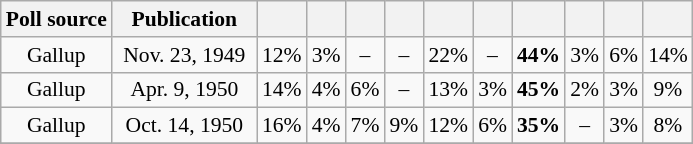<table class="wikitable" style="font-size:90%;text-align:center;">
<tr>
<th>Poll source</th>
<th style="width:90px;">Publication</th>
<th></th>
<th></th>
<th></th>
<th></th>
<th></th>
<th></th>
<th></th>
<th></th>
<th></th>
<th></th>
</tr>
<tr>
<td>Gallup</td>
<td>Nov. 23, 1949</td>
<td>12%</td>
<td>3%</td>
<td>–</td>
<td>–</td>
<td>22%</td>
<td>–</td>
<td><strong>44%</strong></td>
<td>3%</td>
<td>6%</td>
<td>14%</td>
</tr>
<tr>
<td>Gallup</td>
<td>Apr. 9, 1950</td>
<td>14%</td>
<td>4%</td>
<td>6%</td>
<td>–</td>
<td>13%</td>
<td>3%</td>
<td><strong>45%</strong></td>
<td>2%</td>
<td>3%</td>
<td>9%</td>
</tr>
<tr>
<td>Gallup</td>
<td>Oct. 14, 1950</td>
<td>16%</td>
<td>4%</td>
<td>7%</td>
<td>9%</td>
<td>12%</td>
<td>6%</td>
<td><strong>35%</strong></td>
<td>–</td>
<td>3%</td>
<td>8%</td>
</tr>
<tr>
</tr>
</table>
